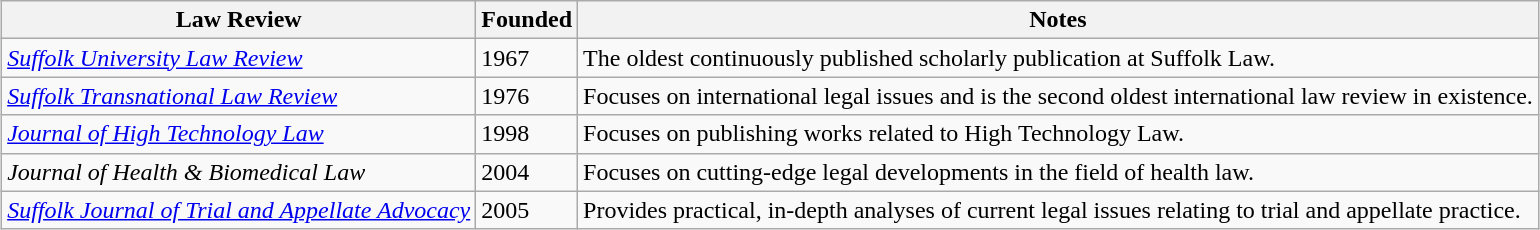<table class="wikitable" style="margin:auto;">
<tr>
<th>Law Review</th>
<th>Founded</th>
<th>Notes</th>
</tr>
<tr>
<td><em><a href='#'>Suffolk University Law Review</a></em></td>
<td>1967</td>
<td>The oldest continuously published scholarly publication at Suffolk Law.</td>
</tr>
<tr>
<td><em><a href='#'>Suffolk Transnational Law Review</a></em></td>
<td>1976</td>
<td>Focuses on international legal issues and is the second oldest international law review in existence.</td>
</tr>
<tr>
<td><em><a href='#'>Journal of High Technology Law</a></em></td>
<td>1998</td>
<td>Focuses on publishing works related to High Technology Law.</td>
</tr>
<tr>
<td><em>Journal of Health & Biomedical Law</em></td>
<td>2004</td>
<td>Focuses on cutting-edge legal developments in the field of health law.</td>
</tr>
<tr>
<td><em><a href='#'>Suffolk Journal of Trial and Appellate Advocacy</a></em></td>
<td>2005</td>
<td>Provides practical, in-depth analyses of current legal issues relating to trial and appellate practice.</td>
</tr>
</table>
